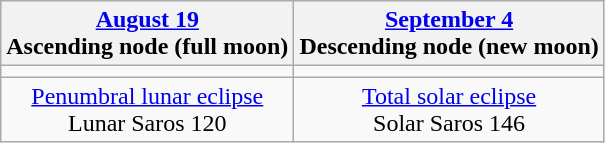<table class="wikitable">
<tr>
<th><a href='#'>August 19</a><br>Ascending node (full moon)<br></th>
<th><a href='#'>September 4</a><br>Descending node (new moon)<br></th>
</tr>
<tr>
<td></td>
<td></td>
</tr>
<tr align=center>
<td><a href='#'>Penumbral lunar eclipse</a><br>Lunar Saros 120</td>
<td><a href='#'>Total solar eclipse</a><br>Solar Saros 146</td>
</tr>
</table>
